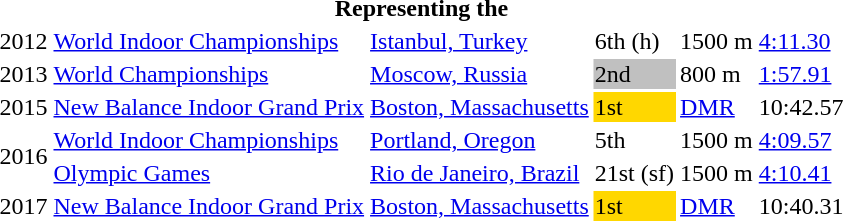<table>
<tr>
<th colspan="7">Representing the </th>
</tr>
<tr>
<td>2012</td>
<td><a href='#'>World Indoor Championships</a></td>
<td><a href='#'>Istanbul, Turkey</a></td>
<td>6th (h)</td>
<td>1500 m</td>
<td><a href='#'>4:11.30</a></td>
</tr>
<tr>
<td>2013</td>
<td><a href='#'>World Championships</a></td>
<td><a href='#'>Moscow, Russia</a></td>
<td style="background:silver;">2nd</td>
<td>800 m</td>
<td><a href='#'>1:57.91</a></td>
</tr>
<tr>
<td>2015</td>
<td><a href='#'>New Balance Indoor Grand Prix</a></td>
<td><a href='#'>Boston, Massachusetts</a></td>
<td bgcolor=gold>1st</td>
<td><a href='#'>DMR</a></td>
<td>10:42.57</td>
</tr>
<tr>
<td rowspan=2>2016</td>
<td><a href='#'>World Indoor Championships</a></td>
<td><a href='#'>Portland, Oregon</a></td>
<td>5th</td>
<td>1500 m</td>
<td><a href='#'>4:09.57</a></td>
</tr>
<tr>
<td><a href='#'>Olympic Games</a></td>
<td><a href='#'>Rio de Janeiro, Brazil</a></td>
<td>21st (sf)</td>
<td>1500 m</td>
<td><a href='#'>4:10.41</a></td>
</tr>
<tr>
<td>2017</td>
<td><a href='#'>New Balance Indoor Grand Prix</a></td>
<td><a href='#'>Boston, Massachusetts</a></td>
<td bgcolor=gold>1st</td>
<td><a href='#'>DMR</a></td>
<td>10:40.31</td>
</tr>
</table>
